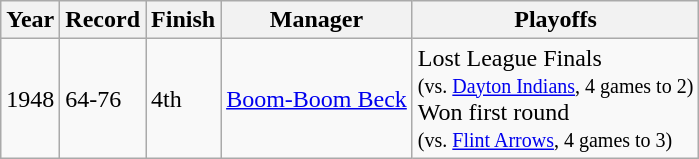<table class="wikitable">
<tr>
<th>Year</th>
<th>Record</th>
<th>Finish</th>
<th>Manager</th>
<th>Playoffs</th>
</tr>
<tr>
<td>1948</td>
<td>64-76</td>
<td>4th</td>
<td><a href='#'>Boom-Boom Beck</a></td>
<td>Lost League Finals<br><small>(vs. <a href='#'>Dayton Indians</a>, 4 games to 2)</small><br>Won first round<br><small>(vs. <a href='#'>Flint Arrows</a>, 4 games to 3)</small></td>
</tr>
</table>
